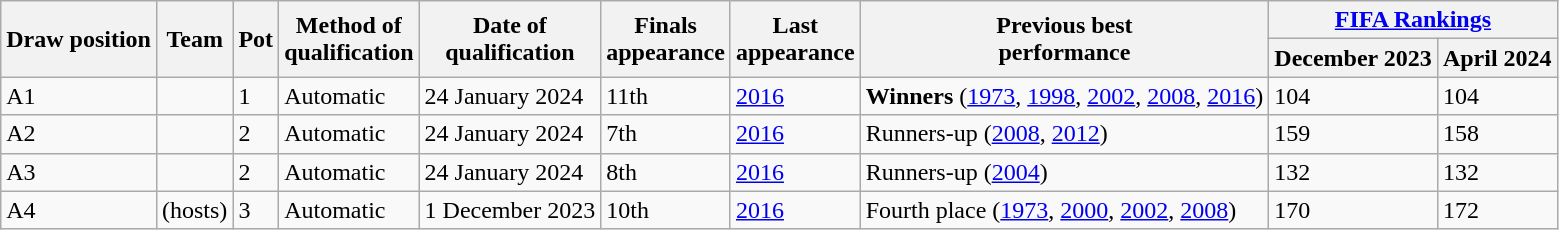<table class="wikitable sortable">
<tr>
<th rowspan=2>Draw position</th>
<th rowspan=2>Team</th>
<th rowspan=2>Pot</th>
<th rowspan=2>Method of<br>qualification</th>
<th rowspan=2>Date of<br>qualification</th>
<th rowspan=2>Finals<br>appearance</th>
<th rowspan=2>Last<br>appearance</th>
<th rowspan=2>Previous best<br>performance</th>
<th colspan=2><a href='#'>FIFA Rankings</a></th>
</tr>
<tr>
<th>December 2023</th>
<th>April 2024</th>
</tr>
<tr>
<td>A1</td>
<td style=white-space:nowrap></td>
<td>1</td>
<td>Automatic</td>
<td>24 January 2024</td>
<td>11th</td>
<td><a href='#'>2016</a></td>
<td data-sort-value="1"><strong>Winners</strong> (<a href='#'>1973</a>, <a href='#'>1998</a>, <a href='#'>2002</a>, <a href='#'>2008</a>, <a href='#'>2016</a>)</td>
<td>104</td>
<td>104</td>
</tr>
<tr>
<td>A2</td>
<td style=white-space:nowrap></td>
<td>2</td>
<td>Automatic</td>
<td>24 January 2024</td>
<td>7th</td>
<td><a href='#'>2016</a></td>
<td data-sort-value="2.1">Runners-up (<a href='#'>2008</a>, <a href='#'>2012</a>)</td>
<td>159</td>
<td>158</td>
</tr>
<tr>
<td>A3</td>
<td style=white-space:nowrap></td>
<td>2</td>
<td>Automatic</td>
<td>24 January 2024</td>
<td>8th</td>
<td><a href='#'>2016</a></td>
<td data-sort-value="2.2">Runners-up (<a href='#'>2004</a>)</td>
<td>132</td>
<td>132</td>
</tr>
<tr>
<td>A4</td>
<td style=white-space:nowrap> (hosts)</td>
<td>3</td>
<td>Automatic</td>
<td>1 December 2023</td>
<td>10th</td>
<td><a href='#'>2016</a></td>
<td data-sort-value="4.0">Fourth place (<a href='#'>1973</a>, <a href='#'>2000</a>, <a href='#'>2002</a>, <a href='#'>2008</a>)</td>
<td>170</td>
<td>172</td>
</tr>
</table>
